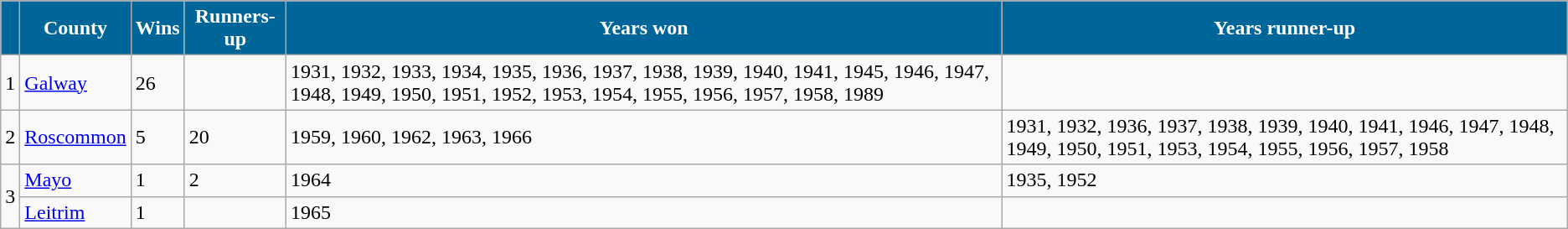<table class="wikitable">
<tr>
<th style="background:#069; color:white;"></th>
<th style="background:#069; color:white;">County</th>
<th style="background:#069; color:white;">Wins</th>
<th style="background:#069; color:white;">Runners-up</th>
<th style="background:#069; color:white;">Years won</th>
<th style="background:#069; color:white;">Years runner-up</th>
</tr>
<tr>
<td>1</td>
<td><a href='#'>Galway</a></td>
<td>26</td>
<td></td>
<td>1931, 1932, 1933, 1934, 1935, 1936, 1937, 1938, 1939, 1940, 1941, 1945, 1946, 1947, 1948, 1949, 1950, 1951, 1952, 1953, 1954, 1955, 1956, 1957, 1958, 1989</td>
<td></td>
</tr>
<tr>
<td>2</td>
<td><a href='#'>Roscommon</a></td>
<td>5</td>
<td>20</td>
<td>1959, 1960, 1962, 1963, 1966</td>
<td>1931, 1932, 1936, 1937, 1938, 1939, 1940, 1941, 1946, 1947, 1948, 1949, 1950, 1951, 1953, 1954, 1955, 1956, 1957, 1958</td>
</tr>
<tr>
<td rowspan=2>3</td>
<td><a href='#'>Mayo</a></td>
<td>1</td>
<td>2</td>
<td>1964</td>
<td>1935, 1952</td>
</tr>
<tr>
<td><a href='#'>Leitrim</a></td>
<td>1</td>
<td></td>
<td>1965</td>
<td></td>
</tr>
</table>
